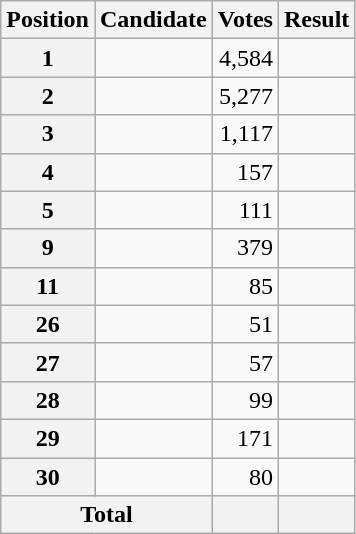<table class="wikitable sortable">
<tr>
<th scope="col">Position</th>
<th scope="col">Candidate</th>
<th scope="col">Votes</th>
<th scope="col">Result</th>
</tr>
<tr>
<th scope="row">1</th>
<td></td>
<td style="text-align:right">4,584</td>
<td></td>
</tr>
<tr>
<th scope="row">2</th>
<td></td>
<td style="text-align:right">5,277</td>
<td></td>
</tr>
<tr>
<th scope="row">3</th>
<td></td>
<td style="text-align:right">1,117</td>
<td></td>
</tr>
<tr>
<th scope="row">4</th>
<td></td>
<td style="text-align:right">157</td>
<td></td>
</tr>
<tr>
<th scope="row">5</th>
<td></td>
<td style="text-align:right">111</td>
<td></td>
</tr>
<tr>
<th scope="row">9</th>
<td></td>
<td style="text-align:right">379</td>
<td></td>
</tr>
<tr>
<th scope="row">11</th>
<td></td>
<td style="text-align:right">85</td>
<td></td>
</tr>
<tr>
<th scope="row">26</th>
<td></td>
<td style="text-align:right">51</td>
<td></td>
</tr>
<tr>
<th scope="row">27</th>
<td></td>
<td style="text-align:right">57</td>
<td></td>
</tr>
<tr>
<th scope="row">28</th>
<td></td>
<td style="text-align:right">99</td>
<td></td>
</tr>
<tr>
<th scope="row">29</th>
<td></td>
<td style="text-align:right">171</td>
<td></td>
</tr>
<tr>
<th scope="row">30</th>
<td></td>
<td style="text-align:right">80</td>
<td></td>
</tr>
<tr class="sortbottom">
<th scope="row" colspan="2">Total</th>
<th style="text-align:right"></th>
<th></th>
</tr>
</table>
